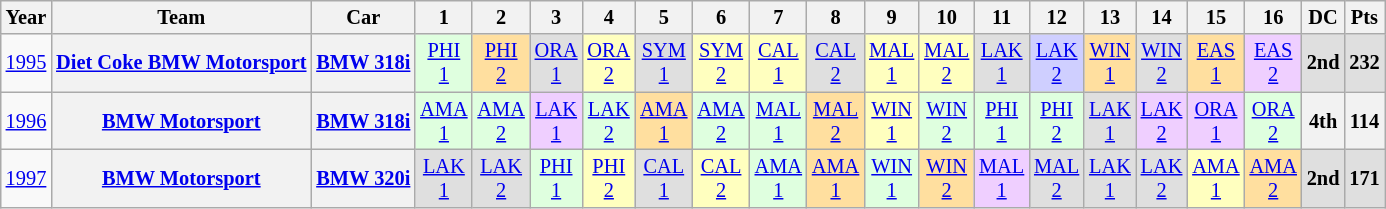<table class="wikitable" style="text-align:center; font-size:85%">
<tr>
<th>Year</th>
<th>Team</th>
<th>Car</th>
<th>1</th>
<th>2</th>
<th>3</th>
<th>4</th>
<th>5</th>
<th>6</th>
<th>7</th>
<th>8</th>
<th>9</th>
<th>10</th>
<th>11</th>
<th>12</th>
<th>13</th>
<th>14</th>
<th>15</th>
<th>16</th>
<th>DC</th>
<th>Pts</th>
</tr>
<tr>
<td><a href='#'>1995</a></td>
<th nowrap><a href='#'>Diet Coke BMW Motorsport</a></th>
<th nowrap><a href='#'>BMW 318i</a></th>
<td style="background:#DFFFDF;"><a href='#'>PHI<br>1</a><br></td>
<td style="background:#FFDF9F;"><a href='#'>PHI<br>2</a><br></td>
<td style="background:#DFDFDF;"><a href='#'>ORA<br>1</a><br></td>
<td style="background:#FFFFBF;"><a href='#'>ORA<br>2</a><br></td>
<td style="background:#DFDFDF;"><a href='#'>SYM<br>1</a><br></td>
<td style="background:#FFFFBF;"><a href='#'>SYM<br>2</a><br></td>
<td style="background:#FFFFBF;"><a href='#'>CAL<br>1</a><br></td>
<td style="background:#DFDFDF;"><a href='#'>CAL<br>2</a><br></td>
<td style="background:#FFFFBF;"><a href='#'>MAL<br>1</a><br></td>
<td style="background:#FFFFBF;"><a href='#'>MAL<br>2</a><br></td>
<td style="background:#DFDFDF;"><a href='#'>LAK<br>1</a><br></td>
<td style="background:#CFCFFF;"><a href='#'>LAK<br>2</a><br></td>
<td style="background:#FFDF9F;"><a href='#'>WIN<br>1</a><br></td>
<td style="background:#DFDFDF;"><a href='#'>WIN<br>2</a><br></td>
<td style="background:#FFDF9F;"><a href='#'>EAS<br>1</a><br></td>
<td style="background:#EFCFFF;"><a href='#'>EAS<br>2</a><br></td>
<th style="background:#DFDFDF;">2nd</th>
<th style="background:#DFDFDF;">232</th>
</tr>
<tr>
<td><a href='#'>1996</a></td>
<th nowrap><a href='#'>BMW Motorsport</a></th>
<th nowrap><a href='#'>BMW 318i</a></th>
<td style="background:#DFFFDF;"><a href='#'>AMA<br>1</a><br></td>
<td style="background:#DFFFDF;"><a href='#'>AMA<br>2</a><br></td>
<td style="background:#EFCFFF;"><a href='#'>LAK<br>1</a><br></td>
<td style="background:#DFFFDF;"><a href='#'>LAK<br>2</a><br></td>
<td style="background:#FFDF9F;"><a href='#'>AMA<br>1</a><br></td>
<td style="background:#DFFFDF;"><a href='#'>AMA<br>2</a><br></td>
<td style="background:#DFFFDF;"><a href='#'>MAL<br>1</a><br></td>
<td style="background:#FFDF9F;"><a href='#'>MAL<br>2</a><br></td>
<td style="background:#FFFFBF;"><a href='#'>WIN<br>1</a><br></td>
<td style="background:#DFFFDF;"><a href='#'>WIN<br>2</a><br></td>
<td style="background:#DFFFDF;"><a href='#'>PHI<br>1</a><br></td>
<td style="background:#DFFFDF;"><a href='#'>PHI<br>2</a><br></td>
<td style="background:#DFDFDF;"><a href='#'>LAK<br>1</a><br></td>
<td style="background:#EFCFFF;"><a href='#'>LAK<br>2</a><br></td>
<td style="background:#EFCFFF;"><a href='#'>ORA<br>1</a><br></td>
<td style="background:#DFFFDF;"><a href='#'>ORA<br>2</a><br></td>
<th>4th</th>
<th>114</th>
</tr>
<tr>
<td><a href='#'>1997</a></td>
<th nowrap><a href='#'>BMW Motorsport</a></th>
<th nowrap><a href='#'>BMW 320i</a></th>
<td style="background:#DFDFDF;"><a href='#'>LAK<br>1</a><br></td>
<td style="background:#DFDFDF;"><a href='#'>LAK<br>2</a><br></td>
<td style="background:#DFFFDF;"><a href='#'>PHI<br>1</a><br></td>
<td style="background:#FFFFBF;"><a href='#'>PHI<br>2</a><br></td>
<td style="background:#DFDFDF;"><a href='#'>CAL<br>1</a><br></td>
<td style="background:#FFFFBF;"><a href='#'>CAL<br>2</a><br></td>
<td style="background:#DFFFDF;"><a href='#'>AMA<br>1</a><br></td>
<td style="background:#FFDF9F;"><a href='#'>AMA<br>1</a><br></td>
<td style="background:#DFFFDF;"><a href='#'>WIN<br>1</a><br></td>
<td style="background:#FFDF9F;"><a href='#'>WIN<br>2</a><br></td>
<td style="background:#EFCFFF;"><a href='#'>MAL<br>1</a><br></td>
<td style="background:#DFDFDF;"><a href='#'>MAL<br>2</a><br></td>
<td style="background:#DFDFDF;"><a href='#'>LAK<br>1</a><br></td>
<td style="background:#DFDFDF;"><a href='#'>LAK<br>2</a><br></td>
<td style="background:#FFFFBF;"><a href='#'>AMA<br>1</a><br></td>
<td style="background:#FFDF9F;"><a href='#'>AMA<br>2</a><br></td>
<th style="background:#DFDFDF;">2nd</th>
<th style="background:#DFDFDF;">171</th>
</tr>
</table>
